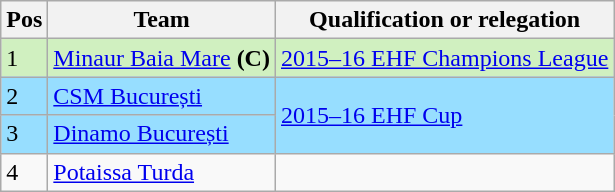<table class="wikitable">
<tr>
<th>Pos</th>
<th>Team</th>
<th>Qualification or relegation</th>
</tr>
<tr style="background: #D0F0C0;">
<td>1</td>
<td><a href='#'>Minaur Baia Mare</a> <strong>(C)</strong></td>
<td><a href='#'>2015–16 EHF Champions League</a></td>
</tr>
<tr style="background: #97DEFF;">
<td>2</td>
<td><a href='#'>CSM București</a></td>
<td rowspan=2><a href='#'>2015–16 EHF Cup</a></td>
</tr>
<tr style="background: #97DEFF;">
<td>3</td>
<td><a href='#'>Dinamo București</a></td>
</tr>
<tr>
<td>4</td>
<td><a href='#'>Potaissa Turda</a></td>
</tr>
</table>
